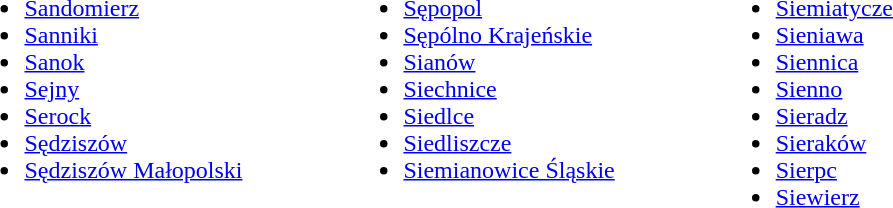<table>
<tr>
<td valign="Top"><br><ul><li><a href='#'>Sandomierz</a></li><li><a href='#'>Sanniki</a></li><li><a href='#'>Sanok</a></li><li><a href='#'>Sejny</a></li><li><a href='#'>Serock</a></li><li><a href='#'>Sędziszów</a></li><li><a href='#'>Sędziszów Małopolski</a></li></ul></td>
<td style="width:10%;"></td>
<td valign="Top"><br><ul><li><a href='#'>Sępopol</a></li><li><a href='#'>Sępólno Krajeńskie</a></li><li><a href='#'>Sianów</a></li><li><a href='#'>Siechnice</a></li><li><a href='#'>Siedlce</a></li><li><a href='#'>Siedliszcze</a></li><li><a href='#'>Siemianowice Śląskie</a></li></ul></td>
<td style="width:10%;"></td>
<td valign="Top"><br><ul><li><a href='#'>Siemiatycze</a></li><li><a href='#'>Sieniawa</a></li><li><a href='#'>Siennica</a></li><li><a href='#'>Sienno</a></li><li><a href='#'>Sieradz</a></li><li><a href='#'>Sieraków</a></li><li><a href='#'>Sierpc</a></li><li><a href='#'>Siewierz</a></li></ul></td>
</tr>
</table>
